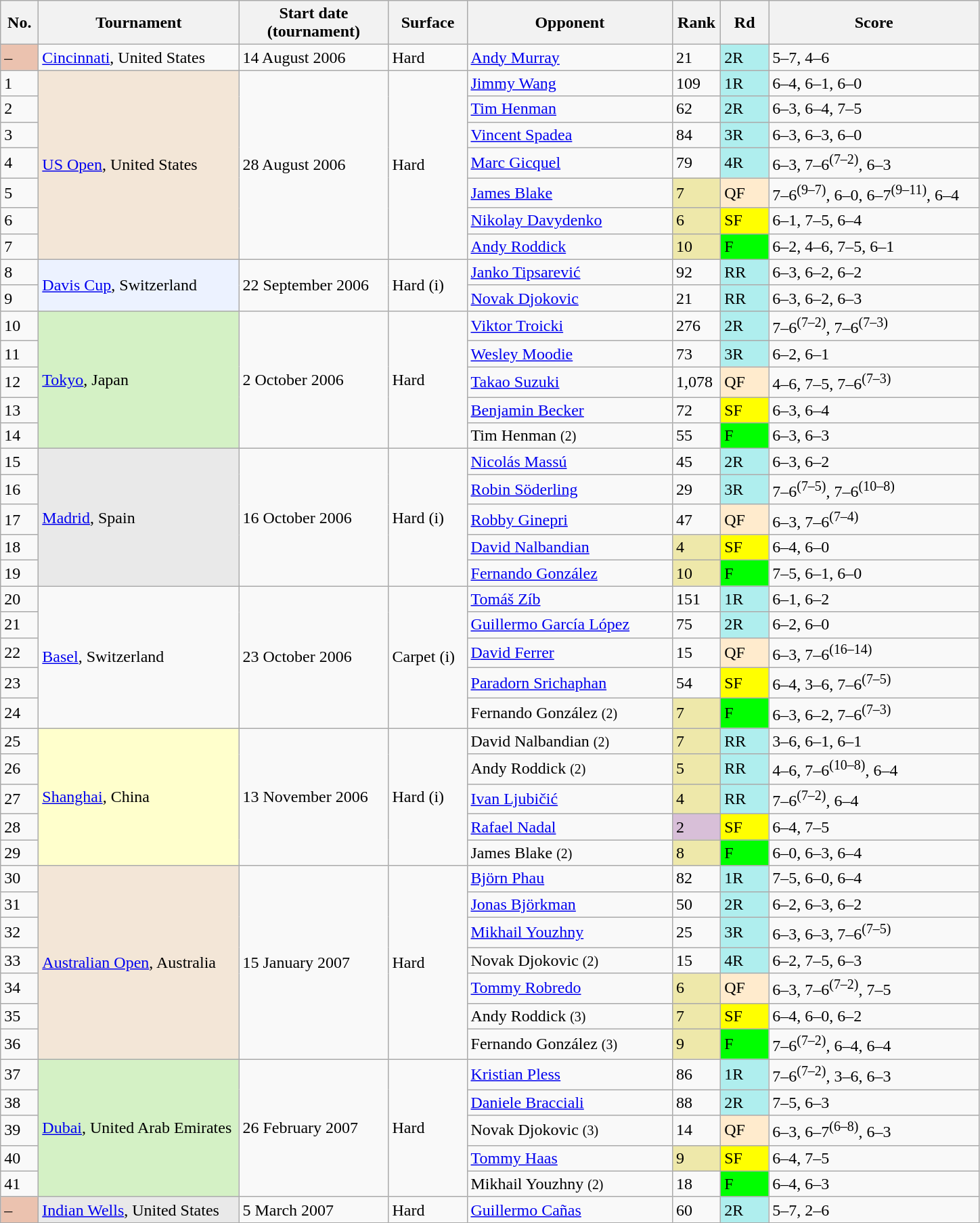<table class="wikitable" style=font-size:100%>
<tr>
<th style="width:30px">No.</th>
<th style="width:190px">Tournament</th>
<th style="width:140px">Start date<br>(tournament)</th>
<th style="width:70px">Surface</th>
<th style="width:195px">Opponent</th>
<th style="width:40px">Rank</th>
<th style="width:40px">Rd</th>
<th style="width:200px">Score</th>
</tr>
<tr>
<td style="background:#ebc2af;">–</td>
<td style="background:e9e9e9;"><a href='#'>Cincinnati</a>, United States</td>
<td>14 August 2006</td>
<td>Hard</td>
<td> <a href='#'>Andy Murray</a></td>
<td>21</td>
<td bgcolor=afeeee>2R</td>
<td>5–7, 4–6</td>
</tr>
<tr>
<td>1</td>
<td style="background:#f3e6d7;" rowspan=7><a href='#'>US Open</a>, United States</td>
<td rowspan=7>28 August 2006</td>
<td rowspan=7>Hard</td>
<td> <a href='#'>Jimmy Wang</a></td>
<td>109</td>
<td bgcolor=afeeee>1R</td>
<td>6–4, 6–1, 6–0</td>
</tr>
<tr>
<td>2</td>
<td> <a href='#'>Tim Henman</a></td>
<td>62</td>
<td bgcolor=afeeee>2R</td>
<td>6–3, 6–4, 7–5</td>
</tr>
<tr>
<td>3</td>
<td> <a href='#'>Vincent Spadea</a></td>
<td>84</td>
<td bgcolor=afeeee>3R</td>
<td>6–3, 6–3, 6–0</td>
</tr>
<tr>
<td>4</td>
<td> <a href='#'>Marc Gicquel</a></td>
<td>79</td>
<td bgcolor=afeeee>4R</td>
<td>6–3, 7–6<sup>(7–2)</sup>, 6–3</td>
</tr>
<tr>
<td>5</td>
<td> <a href='#'>James Blake</a></td>
<td bgcolor=EEE8AA>7</td>
<td bgcolor=ffebcd>QF</td>
<td>7–6<sup>(9–7)</sup>, 6–0, 6–7<sup>(9–11)</sup>, 6–4</td>
</tr>
<tr>
<td>6</td>
<td> <a href='#'>Nikolay Davydenko</a></td>
<td bgcolor=EEE8AA>6</td>
<td style="background:yellow;">SF</td>
<td>6–1, 7–5, 6–4</td>
</tr>
<tr>
<td>7</td>
<td> <a href='#'>Andy Roddick</a></td>
<td bgcolor=EEE8AA>10</td>
<td bgcolor=lime>F</td>
<td>6–2, 4–6, 7–5, 6–1</td>
</tr>
<tr>
<td>8</td>
<td style="background:#ecf2ff;" rowspan=2><a href='#'>Davis Cup</a>, Switzerland</td>
<td rowspan=2>22 September 2006</td>
<td rowspan=2>Hard (i)</td>
<td> <a href='#'>Janko Tipsarević</a></td>
<td>92</td>
<td bgcolor=afeeee>RR</td>
<td>6–3, 6–2, 6–2</td>
</tr>
<tr>
<td>9</td>
<td> <a href='#'>Novak Djokovic</a></td>
<td>21</td>
<td bgcolor=afeeee>RR</td>
<td>6–3, 6–2, 6–3</td>
</tr>
<tr>
<td>10</td>
<td style="background:#d4f1c5;" rowspan=5><a href='#'>Tokyo</a>, Japan</td>
<td rowspan=5>2 October 2006</td>
<td rowspan=5>Hard</td>
<td> <a href='#'>Viktor Troicki</a></td>
<td>276</td>
<td bgcolor=afeeee>2R</td>
<td>7–6<sup>(7–2)</sup>, 7–6<sup>(7–3)</sup></td>
</tr>
<tr>
<td>11</td>
<td> <a href='#'>Wesley Moodie</a></td>
<td>73</td>
<td bgcolor=afeeee>3R</td>
<td>6–2, 6–1</td>
</tr>
<tr>
<td>12</td>
<td> <a href='#'>Takao Suzuki</a></td>
<td>1,078</td>
<td bgcolor=ffebcd>QF</td>
<td>4–6, 7–5, 7–6<sup>(7–3)</sup></td>
</tr>
<tr>
<td>13</td>
<td> <a href='#'>Benjamin Becker</a></td>
<td>72</td>
<td style="background:yellow;">SF</td>
<td>6–3, 6–4</td>
</tr>
<tr>
<td>14</td>
<td> Tim Henman <small>(2)</small></td>
<td>55</td>
<td bgcolor=lime>F</td>
<td>6–3, 6–3</td>
</tr>
<tr>
<td>15</td>
<td style="background:#e9e9e9;" rowspan=5><a href='#'>Madrid</a>, Spain</td>
<td rowspan=5>16 October 2006</td>
<td rowspan=5>Hard (i)</td>
<td> <a href='#'>Nicolás Massú</a></td>
<td>45</td>
<td bgcolor=afeeee>2R</td>
<td>6–3, 6–2</td>
</tr>
<tr>
<td>16</td>
<td> <a href='#'>Robin Söderling</a></td>
<td>29</td>
<td bgcolor=afeeee>3R</td>
<td>7–6<sup>(7–5)</sup>, 7–6<sup>(10–8)</sup></td>
</tr>
<tr>
<td>17</td>
<td> <a href='#'>Robby Ginepri</a></td>
<td>47</td>
<td bgcolor=ffebcd>QF</td>
<td>6–3, 7–6<sup>(7–4)</sup></td>
</tr>
<tr>
<td>18</td>
<td> <a href='#'>David Nalbandian</a></td>
<td bgcolor=EEE8AA>4</td>
<td style="background:yellow;">SF</td>
<td>6–4, 6–0</td>
</tr>
<tr>
<td>19</td>
<td> <a href='#'>Fernando González</a></td>
<td bgcolor=EEE8AA>10</td>
<td bgcolor=lime>F</td>
<td>7–5, 6–1, 6–0</td>
</tr>
<tr>
<td>20</td>
<td rowspan=5><a href='#'>Basel</a>, Switzerland</td>
<td rowspan=5>23 October 2006</td>
<td rowspan=5>Carpet (i)</td>
<td> <a href='#'>Tomáš Zíb</a></td>
<td>151</td>
<td bgcolor=afeeee>1R</td>
<td>6–1, 6–2</td>
</tr>
<tr>
<td>21</td>
<td> <a href='#'>Guillermo García López</a></td>
<td>75</td>
<td bgcolor=afeeee>2R</td>
<td>6–2, 6–0</td>
</tr>
<tr>
<td>22</td>
<td> <a href='#'>David Ferrer</a></td>
<td>15</td>
<td bgcolor=ffebcd>QF</td>
<td>6–3, 7–6<sup>(16–14)</sup></td>
</tr>
<tr>
<td>23</td>
<td> <a href='#'>Paradorn Srichaphan</a></td>
<td>54</td>
<td style="background:yellow;">SF</td>
<td>6–4, 3–6, 7–6<sup>(7–5)</sup></td>
</tr>
<tr>
<td>24</td>
<td> Fernando González <small>(2)</small></td>
<td bgcolor=EEE8AA>7</td>
<td bgcolor=lime>F</td>
<td>6–3, 6–2, 7–6<sup>(7–3)</sup></td>
</tr>
<tr>
<td>25</td>
<td style="background:#ffc;" rowspan=5><a href='#'>Shanghai</a>, China</td>
<td rowspan=5>13 November 2006</td>
<td rowspan=5>Hard (i)</td>
<td> David Nalbandian <small>(2)</small></td>
<td bgcolor=EEE8AA>7</td>
<td bgcolor=afeeee>RR</td>
<td>3–6, 6–1, 6–1</td>
</tr>
<tr>
<td>26</td>
<td> Andy Roddick <small>(2)</small></td>
<td bgcolor=EEE8AA>5</td>
<td bgcolor=afeeee>RR</td>
<td>4–6, 7–6<sup>(10–8)</sup>, 6–4</td>
</tr>
<tr>
<td>27</td>
<td> <a href='#'>Ivan Ljubičić</a></td>
<td bgcolor=EEE8AA>4</td>
<td bgcolor=afeeee>RR</td>
<td>7–6<sup>(7–2)</sup>, 6–4</td>
</tr>
<tr>
<td>28</td>
<td> <a href='#'>Rafael Nadal</a></td>
<td style="background:thistle;">2</td>
<td style="background:yellow;">SF</td>
<td>6–4, 7–5</td>
</tr>
<tr>
<td>29</td>
<td> James Blake <small>(2)</small></td>
<td bgcolor=EEE8AA>8</td>
<td bgcolor=lime>F</td>
<td>6–0, 6–3, 6–4</td>
</tr>
<tr>
<td>30</td>
<td style="background:#f3e6d7;" rowspan=7><a href='#'>Australian Open</a>, Australia</td>
<td rowspan=7>15 January 2007</td>
<td rowspan=7>Hard</td>
<td> <a href='#'>Björn Phau</a></td>
<td>82</td>
<td bgcolor=afeeee>1R</td>
<td>7–5, 6–0, 6–4</td>
</tr>
<tr>
<td>31</td>
<td> <a href='#'>Jonas Björkman</a></td>
<td>50</td>
<td bgcolor=afeeee>2R</td>
<td>6–2, 6–3, 6–2</td>
</tr>
<tr>
<td>32</td>
<td> <a href='#'>Mikhail Youzhny</a></td>
<td>25</td>
<td bgcolor=afeeee>3R</td>
<td>6–3, 6–3, 7–6<sup>(7–5)</sup></td>
</tr>
<tr>
<td>33</td>
<td> Novak Djokovic <small>(2)</small></td>
<td>15</td>
<td bgcolor=afeeee>4R</td>
<td>6–2, 7–5, 6–3</td>
</tr>
<tr>
<td>34</td>
<td> <a href='#'>Tommy Robredo</a></td>
<td bgcolor=EEE8AA>6</td>
<td bgcolor=ffebcd>QF</td>
<td>6–3, 7–6<sup>(7–2)</sup>, 7–5</td>
</tr>
<tr>
<td>35</td>
<td> Andy Roddick <small>(3)</small></td>
<td bgcolor=EEE8AA>7</td>
<td style="background:yellow;">SF</td>
<td>6–4, 6–0, 6–2</td>
</tr>
<tr>
<td>36</td>
<td> Fernando González <small>(3)</small></td>
<td bgcolor=EEE8AA>9</td>
<td bgcolor=lime>F</td>
<td>7–6<sup>(7–2)</sup>, 6–4, 6–4</td>
</tr>
<tr>
<td>37</td>
<td style="background:#d4f1c5;" rowspan=5><a href='#'>Dubai</a>, United Arab Emirates</td>
<td rowspan=5>26 February 2007</td>
<td rowspan=5>Hard</td>
<td> <a href='#'>Kristian Pless</a></td>
<td>86</td>
<td bgcolor=afeeee>1R</td>
<td>7–6<sup>(7–2)</sup>, 3–6, 6–3</td>
</tr>
<tr>
<td>38</td>
<td> <a href='#'>Daniele Bracciali</a></td>
<td>88</td>
<td bgcolor=afeeee>2R</td>
<td>7–5, 6–3</td>
</tr>
<tr>
<td>39</td>
<td> Novak Djokovic <small>(3)</small></td>
<td>14</td>
<td bgcolor=ffebcd>QF</td>
<td>6–3, 6–7<sup>(6–8)</sup>, 6–3</td>
</tr>
<tr>
<td>40</td>
<td> <a href='#'>Tommy Haas</a></td>
<td bgcolor=EEE8AA>9</td>
<td style="background:yellow;">SF</td>
<td>6–4, 7–5</td>
</tr>
<tr>
<td>41</td>
<td> Mikhail Youzhny <small>(2)</small></td>
<td>18</td>
<td bgcolor=lime>F</td>
<td>6–4, 6–3</td>
</tr>
<tr>
<td bgcolor=EBC2AF>–</td>
<td style="background:#e9e9e9;"><a href='#'>Indian Wells</a>, United States</td>
<td>5 March 2007</td>
<td>Hard</td>
<td> <a href='#'>Guillermo Cañas</a></td>
<td>60</td>
<td bgcolor=afeeee>2R</td>
<td>5–7, 2–6</td>
</tr>
</table>
